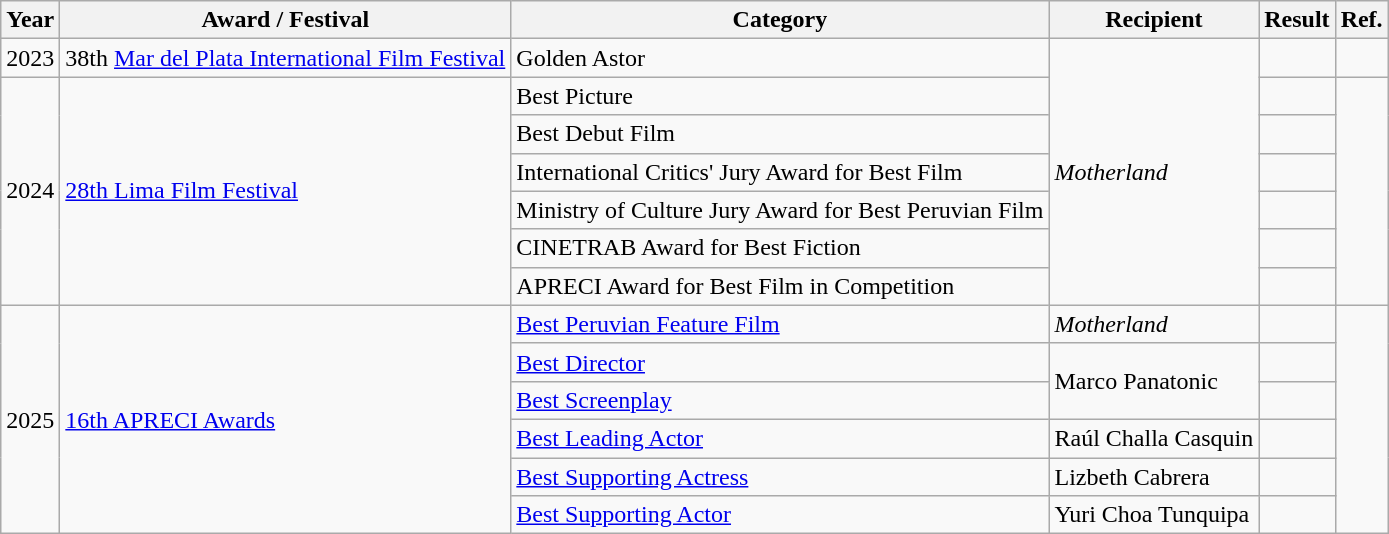<table class="wikitable">
<tr>
<th>Year</th>
<th>Award / Festival</th>
<th>Category</th>
<th>Recipient</th>
<th>Result</th>
<th>Ref.</th>
</tr>
<tr>
<td>2023</td>
<td>38th <a href='#'>Mar del Plata International Film Festival</a></td>
<td>Golden Astor</td>
<td rowspan="7"><em>Motherland</em></td>
<td></td>
<td></td>
</tr>
<tr>
<td rowspan="6">2024</td>
<td rowspan="6"><a href='#'>28th Lima Film Festival</a></td>
<td>Best Picture</td>
<td></td>
<td rowspan="6"></td>
</tr>
<tr>
<td>Best Debut Film</td>
<td></td>
</tr>
<tr>
<td>International Critics' Jury Award for Best Film</td>
<td></td>
</tr>
<tr>
<td>Ministry of Culture Jury Award for Best Peruvian Film</td>
<td></td>
</tr>
<tr>
<td>CINETRAB Award for Best Fiction</td>
<td></td>
</tr>
<tr>
<td>APRECI Award for Best Film in Competition</td>
<td></td>
</tr>
<tr>
<td rowspan="6">2025</td>
<td rowspan="6"><a href='#'>16th APRECI Awards</a></td>
<td><a href='#'>Best Peruvian Feature Film</a></td>
<td><em>Motherland</em></td>
<td></td>
<td rowspan="6"></td>
</tr>
<tr>
<td><a href='#'>Best Director</a></td>
<td rowspan="2">Marco Panatonic</td>
<td></td>
</tr>
<tr>
<td><a href='#'>Best Screenplay</a></td>
<td></td>
</tr>
<tr>
<td><a href='#'>Best Leading Actor</a></td>
<td>Raúl Challa Casquin</td>
<td></td>
</tr>
<tr>
<td><a href='#'>Best Supporting Actress</a></td>
<td>Lizbeth Cabrera</td>
<td></td>
</tr>
<tr>
<td><a href='#'>Best Supporting Actor</a></td>
<td>Yuri Choa Tunquipa</td>
<td></td>
</tr>
</table>
